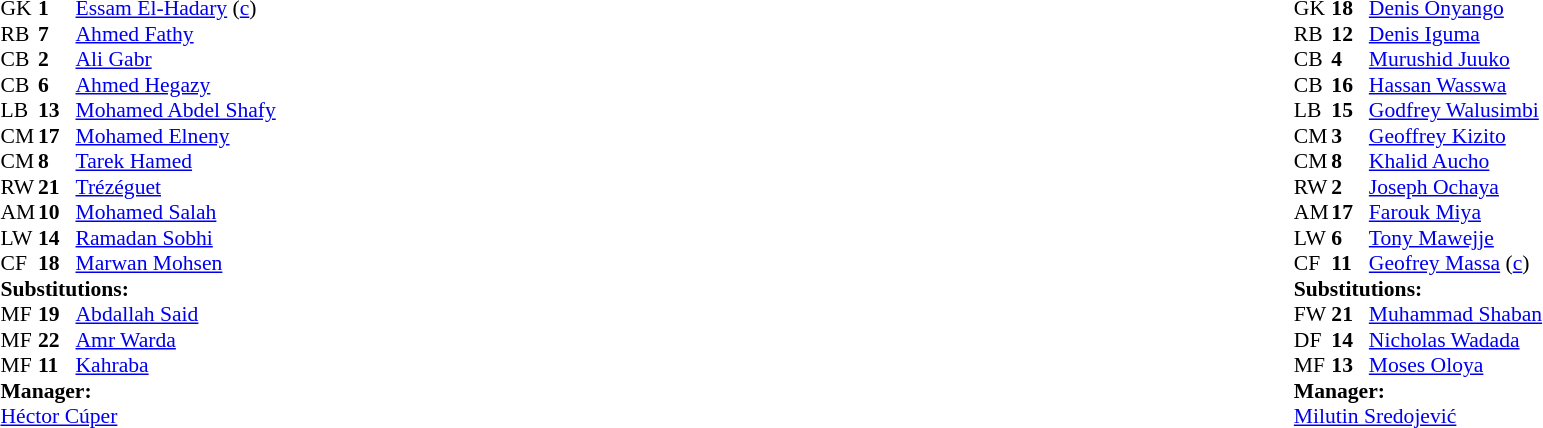<table width="100%">
<tr>
<td valign="top" width="40%"><br><table style="font-size:90%" cellspacing="0" cellpadding="0">
<tr>
<th width=25></th>
<th width=25></th>
</tr>
<tr>
<td>GK</td>
<td><strong>1</strong></td>
<td><a href='#'>Essam El-Hadary</a> (<a href='#'>c</a>)</td>
</tr>
<tr>
<td>RB</td>
<td><strong>7</strong></td>
<td><a href='#'>Ahmed Fathy</a></td>
</tr>
<tr>
<td>CB</td>
<td><strong>2</strong></td>
<td><a href='#'>Ali Gabr</a></td>
</tr>
<tr>
<td>CB</td>
<td><strong>6</strong></td>
<td><a href='#'>Ahmed Hegazy</a></td>
</tr>
<tr>
<td>LB</td>
<td><strong>13</strong></td>
<td><a href='#'>Mohamed Abdel Shafy</a></td>
</tr>
<tr>
<td>CM</td>
<td><strong>17</strong></td>
<td><a href='#'>Mohamed Elneny</a></td>
</tr>
<tr>
<td>CM</td>
<td><strong>8</strong></td>
<td><a href='#'>Tarek Hamed</a></td>
<td></td>
<td></td>
</tr>
<tr>
<td>RW</td>
<td><strong>21</strong></td>
<td><a href='#'>Trézéguet</a></td>
<td></td>
<td></td>
</tr>
<tr>
<td>AM</td>
<td><strong>10</strong></td>
<td><a href='#'>Mohamed Salah</a></td>
</tr>
<tr>
<td>LW</td>
<td><strong>14</strong></td>
<td><a href='#'>Ramadan Sobhi</a></td>
<td></td>
<td></td>
</tr>
<tr>
<td>CF</td>
<td><strong>18</strong></td>
<td><a href='#'>Marwan Mohsen</a></td>
</tr>
<tr>
<td colspan=3><strong>Substitutions:</strong></td>
</tr>
<tr>
<td>MF</td>
<td><strong>19</strong></td>
<td><a href='#'>Abdallah Said</a></td>
<td></td>
<td></td>
</tr>
<tr>
<td>MF</td>
<td><strong>22</strong></td>
<td><a href='#'>Amr Warda</a></td>
<td></td>
<td></td>
</tr>
<tr>
<td>MF</td>
<td><strong>11</strong></td>
<td><a href='#'>Kahraba</a></td>
<td></td>
<td></td>
</tr>
<tr>
<td colspan=3><strong>Manager:</strong></td>
</tr>
<tr>
<td colspan=3> <a href='#'>Héctor Cúper</a></td>
</tr>
</table>
</td>
<td valign="top"></td>
<td valign="top" width="50%"><br><table style="font-size:90%; margin:auto" cellspacing="0" cellpadding="0">
<tr>
<th width=25></th>
<th width=25></th>
</tr>
<tr>
<td>GK</td>
<td><strong>18</strong></td>
<td><a href='#'>Denis Onyango</a></td>
</tr>
<tr>
<td>RB</td>
<td><strong>12</strong></td>
<td><a href='#'>Denis Iguma</a></td>
<td></td>
<td></td>
</tr>
<tr>
<td>CB</td>
<td><strong>4</strong></td>
<td><a href='#'>Murushid Juuko</a></td>
</tr>
<tr>
<td>CB</td>
<td><strong>16</strong></td>
<td><a href='#'>Hassan Wasswa</a></td>
</tr>
<tr>
<td>LB</td>
<td><strong>15</strong></td>
<td><a href='#'>Godfrey Walusimbi</a></td>
</tr>
<tr>
<td>CM</td>
<td><strong>3</strong></td>
<td><a href='#'>Geoffrey Kizito</a></td>
</tr>
<tr>
<td>CM</td>
<td><strong>8</strong></td>
<td><a href='#'>Khalid Aucho</a></td>
</tr>
<tr>
<td>RW</td>
<td><strong>2</strong></td>
<td><a href='#'>Joseph Ochaya</a></td>
</tr>
<tr>
<td>AM</td>
<td><strong>17</strong></td>
<td><a href='#'>Farouk Miya</a></td>
<td></td>
<td></td>
</tr>
<tr>
<td>LW</td>
<td><strong>6</strong></td>
<td><a href='#'>Tony Mawejje</a></td>
</tr>
<tr>
<td>CF</td>
<td><strong>11</strong></td>
<td><a href='#'>Geofrey Massa</a> (<a href='#'>c</a>)</td>
<td></td>
<td></td>
</tr>
<tr>
<td colspan=3><strong>Substitutions:</strong></td>
</tr>
<tr>
<td>FW</td>
<td><strong>21</strong></td>
<td><a href='#'>Muhammad Shaban</a></td>
<td></td>
<td></td>
</tr>
<tr>
<td>DF</td>
<td><strong>14</strong></td>
<td><a href='#'>Nicholas Wadada</a></td>
<td></td>
<td></td>
</tr>
<tr>
<td>MF</td>
<td><strong>13</strong></td>
<td><a href='#'>Moses Oloya</a></td>
<td></td>
<td></td>
</tr>
<tr>
<td colspan=3><strong>Manager:</strong></td>
</tr>
<tr>
<td colspan=3> <a href='#'>Milutin Sredojević</a></td>
</tr>
</table>
</td>
</tr>
</table>
